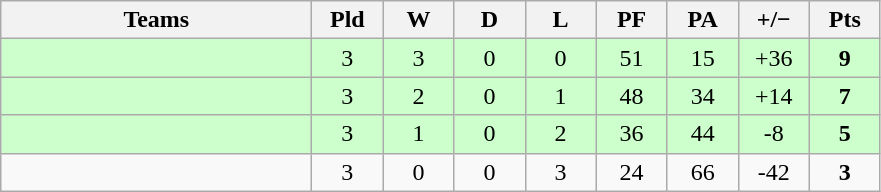<table class="wikitable" style="text-align: center;">
<tr>
<th width="200">Teams</th>
<th width="40">Pld</th>
<th width="40">W</th>
<th width="40">D</th>
<th width="40">L</th>
<th width="40">PF</th>
<th width="40">PA</th>
<th width="40">+/−</th>
<th width="40">Pts</th>
</tr>
<tr bgcolor=#ccffcc>
<td align=left></td>
<td>3</td>
<td>3</td>
<td>0</td>
<td>0</td>
<td>51</td>
<td>15</td>
<td>+36</td>
<td><strong>9</strong></td>
</tr>
<tr bgcolor=#ccffcc>
<td align=left></td>
<td>3</td>
<td>2</td>
<td>0</td>
<td>1</td>
<td>48</td>
<td>34</td>
<td>+14</td>
<td><strong>7</strong></td>
</tr>
<tr bgcolor=#ccffcc>
<td align=left></td>
<td>3</td>
<td>1</td>
<td>0</td>
<td>2</td>
<td>36</td>
<td>44</td>
<td>-8</td>
<td><strong>5</strong></td>
</tr>
<tr>
<td align=left></td>
<td>3</td>
<td>0</td>
<td>0</td>
<td>3</td>
<td>24</td>
<td>66</td>
<td>-42</td>
<td><strong>3</strong></td>
</tr>
</table>
